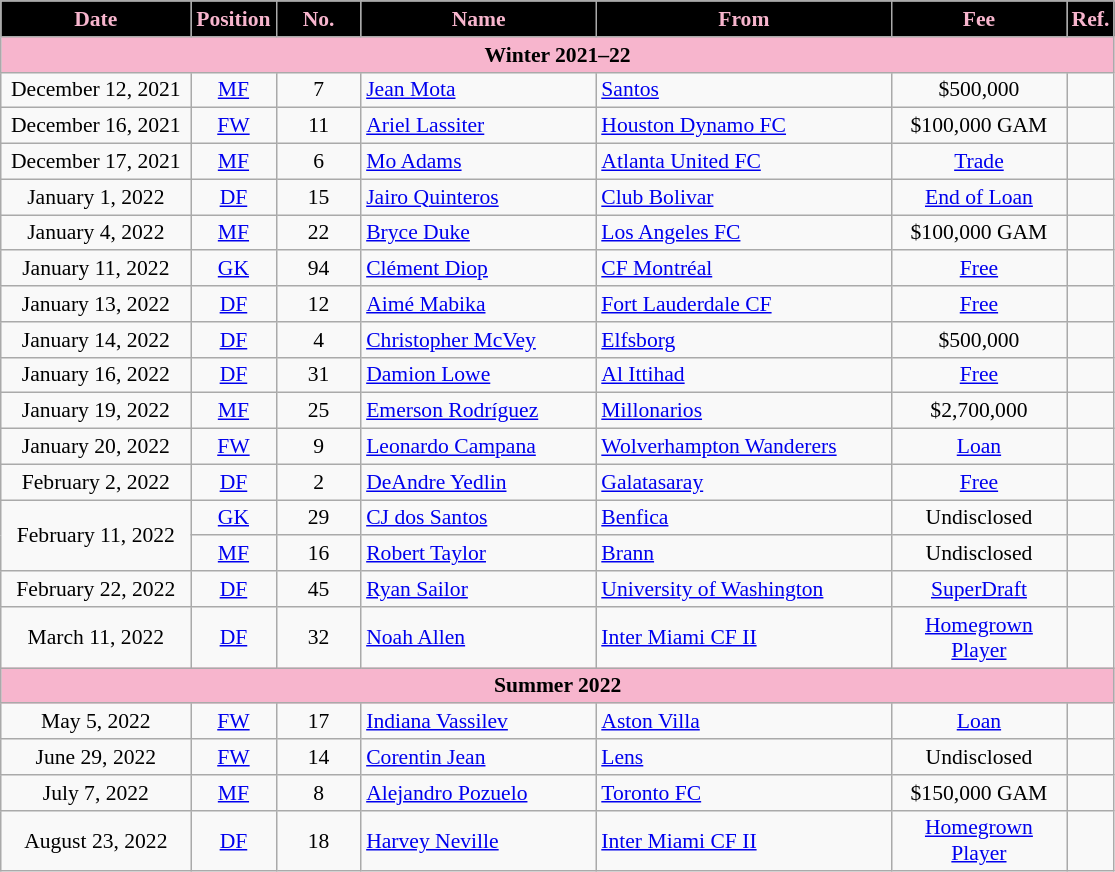<table class="wikitable"  style="text-align:center; font-size:90%; ">
<tr>
<th style="background:#000000; color:#F7B5CD; width:120px;">Date</th>
<th style="background:#000000; color:#F7B5CD; width:50px;">Position</th>
<th style="background:#000000; color:#F7B5CD; width:50px;">No.</th>
<th style="background:#000000; color:#F7B5CD; width:150px;">Name</th>
<th style="background:#000000; color:#F7B5CD; width:190px;">From</th>
<th style="background:#000000; color:#F7B5CD; width:110px;">Fee</th>
<th style="background:#000000; color:#F7B5CD; width:25px;">Ref.</th>
</tr>
<tr>
<th colspan="7" style="background:#F7B5CD; color:#000000; width:125px;">Winter 2021–22</th>
</tr>
<tr>
<td rowspan="1">December 12, 2021</td>
<td><a href='#'>MF</a></td>
<td>7</td>
<td align="left"> <a href='#'>Jean Mota</a></td>
<td align="left"> <a href='#'>Santos</a></td>
<td>$500,000</td>
<td></td>
</tr>
<tr>
<td rowspan="1">December 16, 2021</td>
<td><a href='#'>FW</a></td>
<td>11</td>
<td align="left"> <a href='#'>Ariel Lassiter</a></td>
<td align="left"> <a href='#'>Houston Dynamo FC</a></td>
<td>$100,000 GAM</td>
<td></td>
</tr>
<tr>
<td rowspan="1">December 17, 2021</td>
<td><a href='#'>MF</a></td>
<td>6</td>
<td align="left"> <a href='#'>Mo Adams</a></td>
<td align="left"> <a href='#'>Atlanta United FC</a></td>
<td><a href='#'>Trade</a></td>
<td></td>
</tr>
<tr>
<td rowspan="1">January 1, 2022</td>
<td><a href='#'>DF</a></td>
<td>15</td>
<td align="left"> <a href='#'>Jairo Quinteros</a></td>
<td align="left"> <a href='#'>Club Bolivar</a></td>
<td><a href='#'>End of Loan</a></td>
<td></td>
</tr>
<tr>
<td rowspan="1">January 4, 2022</td>
<td><a href='#'>MF</a></td>
<td>22</td>
<td align="left"> <a href='#'>Bryce Duke</a></td>
<td align="left"> <a href='#'>Los Angeles FC</a></td>
<td>$100,000 GAM</td>
<td></td>
</tr>
<tr>
<td rowspan="1">January 11, 2022</td>
<td><a href='#'>GK</a></td>
<td>94</td>
<td align="left"> <a href='#'>Clément Diop</a></td>
<td align="left"> <a href='#'>CF Montréal</a></td>
<td><a href='#'>Free</a></td>
<td></td>
</tr>
<tr>
<td rowspan="1">January 13, 2022</td>
<td><a href='#'>DF</a></td>
<td>12</td>
<td align="left"> <a href='#'>Aimé Mabika</a></td>
<td align="left"> <a href='#'>Fort Lauderdale CF</a></td>
<td><a href='#'>Free</a></td>
<td></td>
</tr>
<tr>
<td rowspan="1">January 14, 2022</td>
<td><a href='#'>DF</a></td>
<td>4</td>
<td align="left"> <a href='#'>Christopher McVey</a></td>
<td align="left"> <a href='#'>Elfsborg</a></td>
<td>$500,000</td>
<td></td>
</tr>
<tr>
<td rowspan="1">January 16, 2022</td>
<td><a href='#'>DF</a></td>
<td>31</td>
<td align="left"> <a href='#'>Damion Lowe</a></td>
<td align="left"> <a href='#'>Al Ittihad</a></td>
<td><a href='#'>Free</a></td>
<td></td>
</tr>
<tr>
<td rowspan="1">January 19, 2022</td>
<td><a href='#'>MF</a></td>
<td>25</td>
<td align="left"> <a href='#'>Emerson Rodríguez</a></td>
<td align="left"> <a href='#'>Millonarios</a></td>
<td>$2,700,000</td>
<td></td>
</tr>
<tr>
<td rowspan="1">January 20, 2022</td>
<td><a href='#'>FW</a></td>
<td>9</td>
<td align="left"> <a href='#'>Leonardo Campana</a></td>
<td align="left"> <a href='#'>Wolverhampton Wanderers</a></td>
<td><a href='#'>Loan</a></td>
<td></td>
</tr>
<tr>
<td rowspan="1">February 2, 2022</td>
<td><a href='#'>DF</a></td>
<td>2</td>
<td align="left"> <a href='#'>DeAndre Yedlin</a></td>
<td align="left"> <a href='#'>Galatasaray</a></td>
<td><a href='#'>Free</a></td>
<td></td>
</tr>
<tr>
<td rowspan="2">February 11, 2022</td>
<td><a href='#'>GK</a></td>
<td>29</td>
<td align="left"> <a href='#'>CJ dos Santos</a></td>
<td align="left"> <a href='#'>Benfica</a></td>
<td>Undisclosed</td>
<td></td>
</tr>
<tr>
<td><a href='#'>MF</a></td>
<td>16</td>
<td align="left"> <a href='#'>Robert Taylor</a></td>
<td align="left"> <a href='#'>Brann</a></td>
<td>Undisclosed</td>
<td></td>
</tr>
<tr>
<td>February 22, 2022</td>
<td><a href='#'>DF</a></td>
<td>45</td>
<td align="left"> <a href='#'>Ryan Sailor</a></td>
<td align="left"> <a href='#'>University of Washington</a></td>
<td><a href='#'>SuperDraft</a></td>
<td></td>
</tr>
<tr>
<td>March 11, 2022</td>
<td><a href='#'>DF</a></td>
<td>32</td>
<td align="left"> <a href='#'>Noah Allen</a></td>
<td align="left"> <a href='#'>Inter Miami CF II</a></td>
<td><a href='#'>Homegrown Player</a></td>
<td></td>
</tr>
<tr>
<th colspan="7" style="background:#F7B5CD; color:#000000; width:125px;">Summer 2022</th>
</tr>
<tr>
<td>May 5, 2022</td>
<td><a href='#'>FW</a></td>
<td>17</td>
<td align="left"> <a href='#'>Indiana Vassilev</a></td>
<td align="left"> <a href='#'>Aston Villa</a></td>
<td><a href='#'>Loan</a></td>
<td></td>
</tr>
<tr>
<td>June 29, 2022</td>
<td><a href='#'>FW</a></td>
<td>14</td>
<td align="left"> <a href='#'>Corentin Jean</a></td>
<td align="left"> <a href='#'>Lens</a></td>
<td>Undisclosed</td>
<td></td>
</tr>
<tr>
<td>July 7, 2022</td>
<td><a href='#'>MF</a></td>
<td>8</td>
<td align="left"> <a href='#'>Alejandro Pozuelo</a></td>
<td align="left"> <a href='#'>Toronto FC</a></td>
<td>$150,000 GAM</td>
<td></td>
</tr>
<tr>
<td>August 23, 2022</td>
<td><a href='#'>DF</a></td>
<td>18</td>
<td align="left"> <a href='#'>Harvey Neville</a></td>
<td align="left"> <a href='#'>Inter Miami CF II</a></td>
<td><a href='#'>Homegrown Player</a></td>
<td></td>
</tr>
</table>
